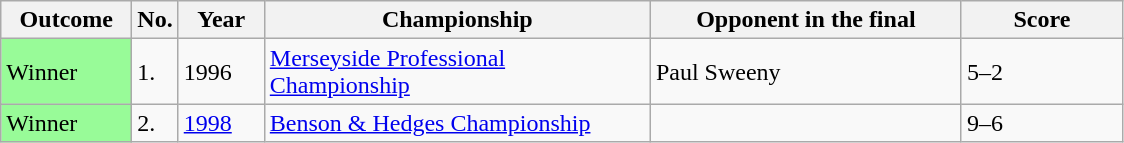<table class="sortable wikitable">
<tr>
<th width="80">Outcome</th>
<th width="20">No.</th>
<th width="50">Year</th>
<th width="250">Championship</th>
<th width="200">Opponent in the final</th>
<th width="100">Score</th>
</tr>
<tr>
<td style="background:#98FB98">Winner</td>
<td>1.</td>
<td>1996</td>
<td><a href='#'>Merseyside Professional Championship</a></td>
<td> Paul Sweeny</td>
<td>5–2</td>
</tr>
<tr>
<td style="background:#98FB98">Winner</td>
<td>2.</td>
<td><a href='#'>1998</a></td>
<td><a href='#'>Benson & Hedges Championship</a></td>
<td> </td>
<td>9–6</td>
</tr>
</table>
